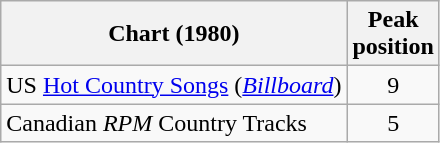<table class="wikitable sortable">
<tr>
<th>Chart (1980)</th>
<th>Peak<br>position</th>
</tr>
<tr>
<td>US <a href='#'>Hot Country Songs</a> (<em><a href='#'>Billboard</a></em>)</td>
<td align="center">9</td>
</tr>
<tr>
<td>Canadian <em>RPM</em> Country Tracks</td>
<td align="center">5</td>
</tr>
</table>
